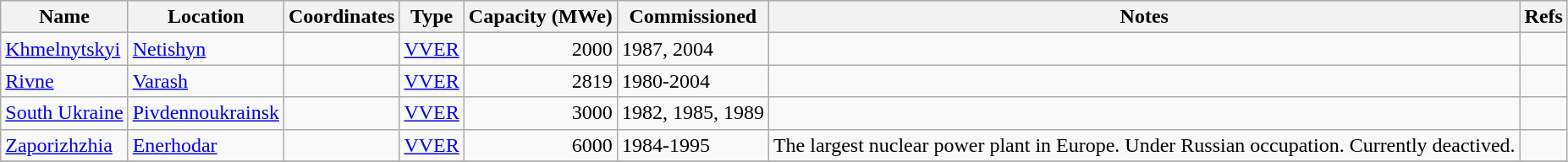<table class="wikitable sortable">
<tr>
<th>Name</th>
<th>Location</th>
<th>Coordinates</th>
<th>Type</th>
<th>Capacity (MWe)</th>
<th>Commissioned</th>
<th>Notes</th>
<th>Refs</th>
</tr>
<tr>
<td><a href='#'>Khmelnytskyi</a></td>
<td><a href='#'>Netishyn</a></td>
<td></td>
<td><a href='#'>VVER</a></td>
<td align="right">2000</td>
<td>1987, 2004</td>
<td></td>
<td></td>
</tr>
<tr>
<td><a href='#'>Rivne</a></td>
<td><a href='#'>Varash</a></td>
<td></td>
<td><a href='#'>VVER</a></td>
<td align="right">2819</td>
<td>1980-2004</td>
<td></td>
<td></td>
</tr>
<tr>
<td><a href='#'>South Ukraine</a></td>
<td><a href='#'>Pivdennoukrainsk</a></td>
<td></td>
<td><a href='#'>VVER</a></td>
<td align="right">3000</td>
<td>1982, 1985, 1989</td>
<td></td>
<td></td>
</tr>
<tr>
<td><a href='#'>Zaporizhzhia</a></td>
<td><a href='#'>Enerhodar</a></td>
<td></td>
<td><a href='#'>VVER</a></td>
<td align="right">6000</td>
<td>1984-1995</td>
<td>The largest nuclear power plant in Europe. Under Russian occupation. Currently deactived.</td>
<td></td>
</tr>
<tr>
</tr>
</table>
